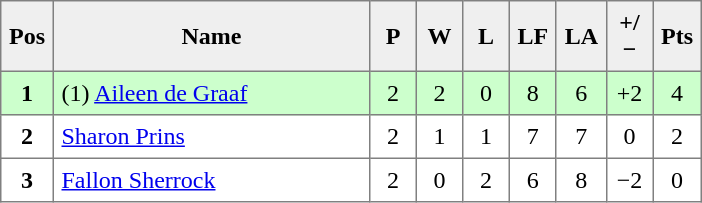<table style=border-collapse:collapse border=1 cellspacing=0 cellpadding=5>
<tr align=center bgcolor=#efefef>
<th width=20>Pos</th>
<th width=200>Name</th>
<th width=20>P</th>
<th width=20>W</th>
<th width=20>L</th>
<th width=20>LF</th>
<th width=20>LA</th>
<th width=20>+/−</th>
<th width=20>Pts</th>
</tr>
<tr align=center style="background: #ccffcc;">
<td><strong>1</strong></td>
<td align="left"> (1) <a href='#'>Aileen de Graaf</a></td>
<td>2</td>
<td>2</td>
<td>0</td>
<td>8</td>
<td>6</td>
<td>+2</td>
<td>4</td>
</tr>
<tr align=center>
<td><strong>2</strong></td>
<td align="left"> <a href='#'>Sharon Prins</a></td>
<td>2</td>
<td>1</td>
<td>1</td>
<td>7</td>
<td>7</td>
<td>0</td>
<td>2</td>
</tr>
<tr align=center>
<td><strong>3</strong></td>
<td align="left"> <a href='#'>Fallon Sherrock</a></td>
<td>2</td>
<td>0</td>
<td>2</td>
<td>6</td>
<td>8</td>
<td>−2</td>
<td>0</td>
</tr>
</table>
